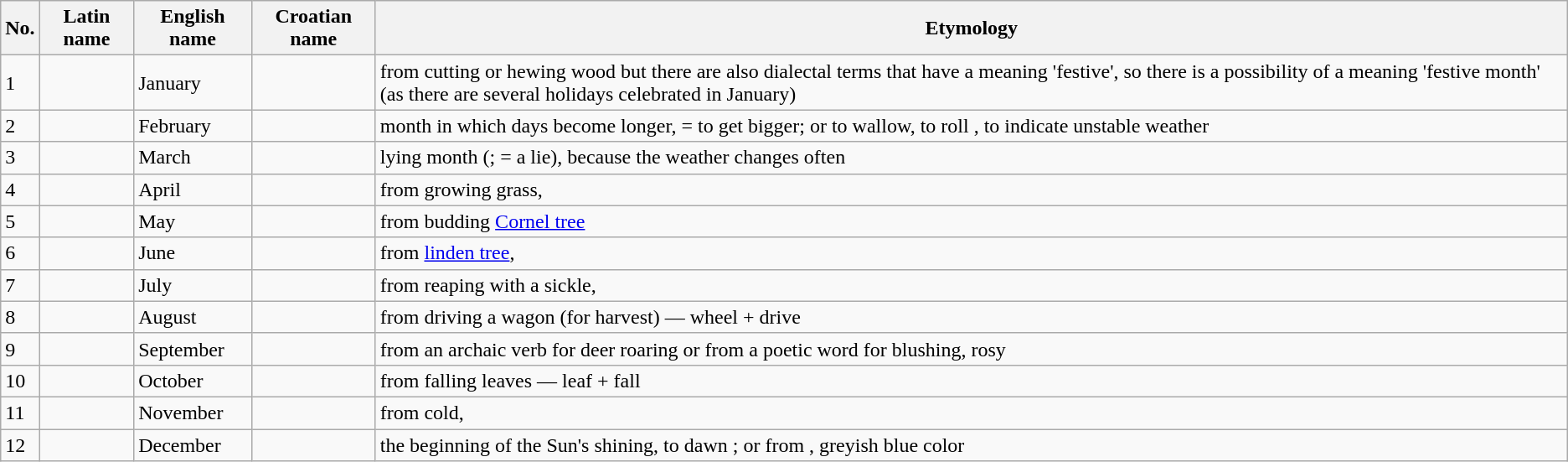<table class="wikitable">
<tr>
<th>No.</th>
<th>Latin name</th>
<th>English name</th>
<th>Croatian name</th>
<th>Etymology</th>
</tr>
<tr>
<td>1</td>
<td></td>
<td>January</td>
<td></td>
<td>from cutting or hewing wood but there are also dialectal terms  that have a meaning 'festive', so there is a possibility of a meaning 'festive month' (as there are several holidays celebrated in January)</td>
</tr>
<tr>
<td>2</td>
<td></td>
<td>February</td>
<td></td>
<td>month in which days become longer,  = to get bigger; or to wallow, to roll , to indicate unstable weather</td>
</tr>
<tr>
<td>3</td>
<td></td>
<td>March</td>
<td></td>
<td>lying month (;  = a lie), because the weather changes often</td>
</tr>
<tr>
<td>4</td>
<td></td>
<td>April</td>
<td></td>
<td>from growing grass, </td>
</tr>
<tr>
<td>5</td>
<td></td>
<td>May</td>
<td></td>
<td>from budding <a href='#'>Cornel tree</a> </td>
</tr>
<tr>
<td>6</td>
<td></td>
<td>June</td>
<td></td>
<td>from <a href='#'>linden tree</a>, </td>
</tr>
<tr>
<td>7</td>
<td></td>
<td>July</td>
<td></td>
<td>from reaping with a sickle, </td>
</tr>
<tr>
<td>8</td>
<td></td>
<td>August</td>
<td></td>
<td>from driving a wagon (for harvest) — wheel  + drive </td>
</tr>
<tr>
<td>9</td>
<td></td>
<td>September</td>
<td></td>
<td>from an archaic verb for deer roaring or from a poetic word for blushing, rosy</td>
</tr>
<tr>
<td>10</td>
<td></td>
<td>October</td>
<td></td>
<td>from falling leaves — leaf  + fall </td>
</tr>
<tr>
<td>11</td>
<td></td>
<td>November</td>
<td></td>
<td>from cold, </td>
</tr>
<tr>
<td>12</td>
<td></td>
<td>December</td>
<td></td>
<td>the beginning of the Sun's shining, to dawn ; or from , greyish blue color</td>
</tr>
</table>
